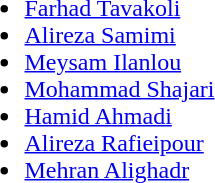<table>
<tr style="vertical-align: top;">
<td><br><ul><li> <a href='#'>Farhad Tavakoli</a></li><li> <a href='#'>Alireza Samimi</a></li><li> <a href='#'>Meysam Ilanlou</a></li><li> <a href='#'>Mohammad Shajari</a></li><li> <a href='#'>Hamid Ahmadi</a></li><li> <a href='#'>Alireza Rafieipour</a></li><li> <a href='#'>Mehran Alighadr</a></li></ul></td>
</tr>
</table>
